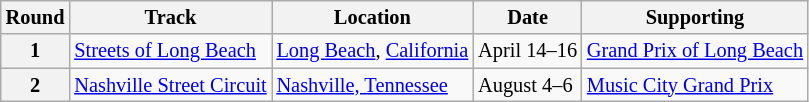<table class="wikitable" style="font-size: 85%;">
<tr>
<th>Round</th>
<th>Track</th>
<th>Location</th>
<th>Date</th>
<th>Supporting</th>
</tr>
<tr>
<th>1</th>
<td><a href='#'>Streets of Long Beach</a></td>
<td> <a href='#'>Long Beach</a>, <a href='#'>California</a></td>
<td>April 14–16</td>
<td><a href='#'>Grand Prix of Long Beach</a></td>
</tr>
<tr>
<th>2</th>
<td><a href='#'>Nashville Street Circuit</a></td>
<td> <a href='#'>Nashville, Tennessee</a></td>
<td>August 4–6</td>
<td><a href='#'>Music City Grand Prix</a></td>
</tr>
</table>
